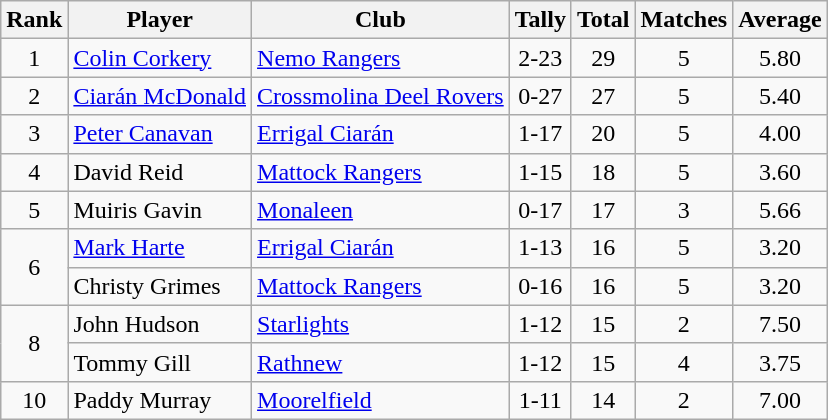<table class="wikitable">
<tr>
<th>Rank</th>
<th>Player</th>
<th>Club</th>
<th>Tally</th>
<th>Total</th>
<th>Matches</th>
<th>Average</th>
</tr>
<tr>
<td rowspan="1" style="text-align:center;">1</td>
<td><a href='#'>Colin Corkery</a></td>
<td><a href='#'>Nemo Rangers</a></td>
<td align=center>2-23</td>
<td align=center>29</td>
<td align=center>5</td>
<td align=center>5.80</td>
</tr>
<tr>
<td rowspan="1" style="text-align:center;">2</td>
<td><a href='#'>Ciarán McDonald</a></td>
<td><a href='#'>Crossmolina Deel Rovers</a></td>
<td align=center>0-27</td>
<td align=center>27</td>
<td align=center>5</td>
<td align=center>5.40</td>
</tr>
<tr>
<td rowspan="1" style="text-align:center;">3</td>
<td><a href='#'>Peter Canavan</a></td>
<td><a href='#'>Errigal Ciarán</a></td>
<td align=center>1-17</td>
<td align=center>20</td>
<td align=center>5</td>
<td align=center>4.00</td>
</tr>
<tr>
<td rowspan="1" style="text-align:center;">4</td>
<td>David Reid</td>
<td><a href='#'>Mattock Rangers</a></td>
<td align=center>1-15</td>
<td align=center>18</td>
<td align=center>5</td>
<td align=center>3.60</td>
</tr>
<tr>
<td rowspan="1" style="text-align:center;">5</td>
<td>Muiris Gavin</td>
<td><a href='#'>Monaleen</a></td>
<td align=center>0-17</td>
<td align=center>17</td>
<td align=center>3</td>
<td align=center>5.66</td>
</tr>
<tr>
<td rowspan="2" style="text-align:center;">6</td>
<td><a href='#'>Mark Harte</a></td>
<td><a href='#'>Errigal Ciarán</a></td>
<td align=center>1-13</td>
<td align=center>16</td>
<td align=center>5</td>
<td align=center>3.20</td>
</tr>
<tr>
<td>Christy Grimes</td>
<td><a href='#'>Mattock Rangers</a></td>
<td align=center>0-16</td>
<td align=center>16</td>
<td align=center>5</td>
<td align=center>3.20</td>
</tr>
<tr>
<td rowspan="2" style="text-align:center;">8</td>
<td>John Hudson</td>
<td><a href='#'>Starlights</a></td>
<td align=center>1-12</td>
<td align=center>15</td>
<td align=center>2</td>
<td align=center>7.50</td>
</tr>
<tr>
<td>Tommy Gill</td>
<td><a href='#'>Rathnew</a></td>
<td align=center>1-12</td>
<td align=center>15</td>
<td align=center>4</td>
<td align=center>3.75</td>
</tr>
<tr>
<td rowspan="1" style="text-align:center;">10</td>
<td>Paddy Murray</td>
<td><a href='#'>Moorelfield</a></td>
<td align=center>1-11</td>
<td align=center>14</td>
<td align=center>2</td>
<td align=center>7.00</td>
</tr>
</table>
